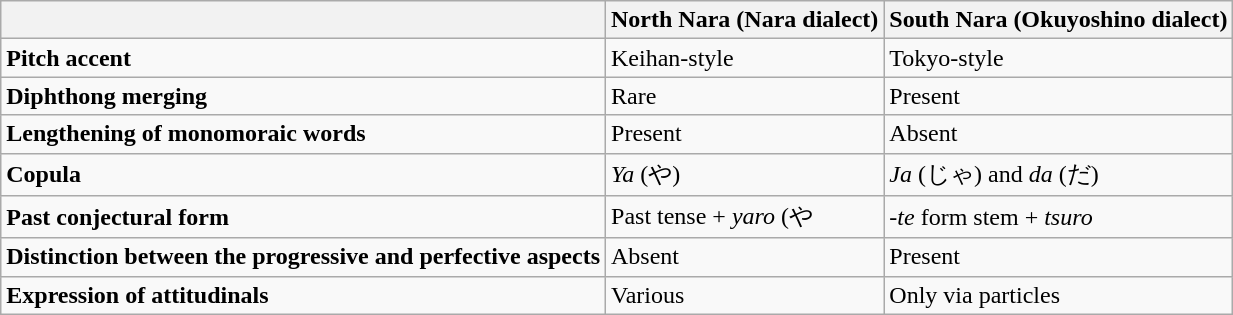<table class="wikitable">
<tr>
<th></th>
<th>North Nara (Nara dialect)</th>
<th>South Nara (Okuyoshino dialect)</th>
</tr>
<tr>
<td><strong>Pitch accent</strong></td>
<td>Keihan-style</td>
<td>Tokyo-style</td>
</tr>
<tr>
<td><strong>Diphthong merging</strong></td>
<td>Rare</td>
<td>Present</td>
</tr>
<tr>
<td><strong>Lengthening of monomoraic words</strong></td>
<td>Present</td>
<td>Absent</td>
</tr>
<tr>
<td><strong>Copula</strong></td>
<td><em>Ya</em> (や)</td>
<td><em>Ja</em> (じゃ) and <em>da</em> (だ)</td>
</tr>
<tr>
<td><strong>Past conjectural form</strong></td>
<td>Past tense + <em>yaro</em> (や</td>
<td><em>-te</em> form stem + <em>tsuro</em></td>
</tr>
<tr>
<td><strong>Distinction between the progressive and perfective aspects</strong></td>
<td>Absent</td>
<td>Present</td>
</tr>
<tr>
<td><strong>Expression of attitudinals</strong></td>
<td>Various</td>
<td>Only via particles</td>
</tr>
</table>
